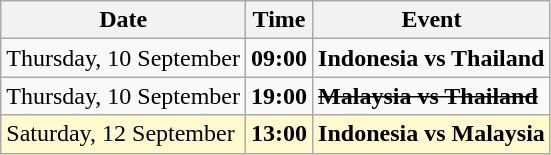<table class = "wikitable">
<tr>
<th>Date</th>
<th>Time</th>
<th>Event</th>
</tr>
<tr>
<td>Thursday, 10 September</td>
<td><strong>09:00</strong></td>
<td><strong>Indonesia vs Thailand</strong></td>
</tr>
<tr>
<td>Thursday, 10 September</td>
<td><strong>19:00</strong></td>
<td><s><strong>Malaysia vs Thailand</strong></s></td>
</tr>
<tr style="background-color:lemonchiffon;">
<td>Saturday, 12 September</td>
<td><strong>13:00</strong></td>
<td><strong>Indonesia vs Malaysia</strong></td>
</tr>
</table>
